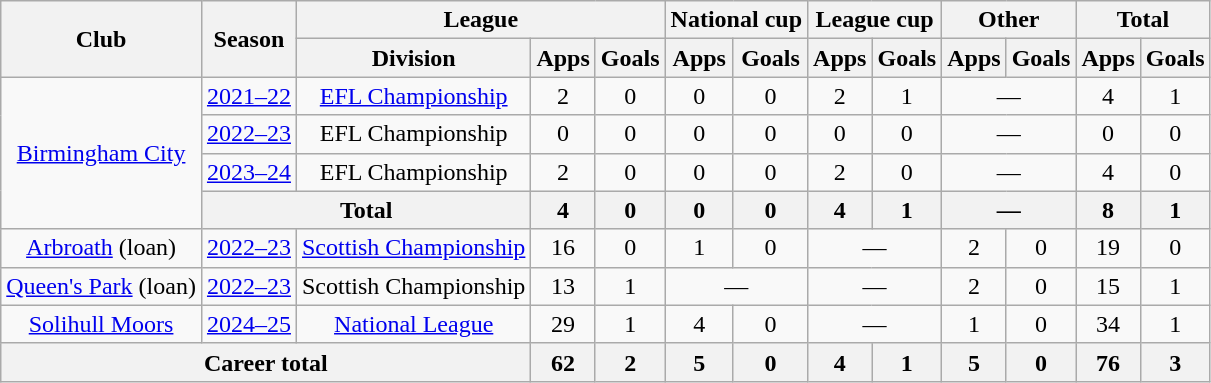<table class="wikitable" style=text-align:center>
<tr>
<th rowspan="2">Club</th>
<th rowspan="2">Season</th>
<th colspan="3">League</th>
<th colspan="2">National cup</th>
<th colspan="2">League cup</th>
<th colspan="2">Other</th>
<th colspan="2">Total</th>
</tr>
<tr>
<th>Division</th>
<th>Apps</th>
<th>Goals</th>
<th>Apps</th>
<th>Goals</th>
<th>Apps</th>
<th>Goals</th>
<th>Apps</th>
<th>Goals</th>
<th>Apps</th>
<th>Goals</th>
</tr>
<tr>
<td rowspan="4"><a href='#'>Birmingham City</a></td>
<td><a href='#'>2021–22</a></td>
<td><a href='#'>EFL Championship</a></td>
<td>2</td>
<td>0</td>
<td>0</td>
<td>0</td>
<td>2</td>
<td>1</td>
<td colspan="2">—</td>
<td>4</td>
<td>1</td>
</tr>
<tr>
<td><a href='#'>2022–23</a></td>
<td>EFL Championship</td>
<td>0</td>
<td>0</td>
<td>0</td>
<td>0</td>
<td>0</td>
<td>0</td>
<td colspan="2">—</td>
<td>0</td>
<td>0</td>
</tr>
<tr>
<td><a href='#'>2023–24</a></td>
<td>EFL Championship</td>
<td>2</td>
<td>0</td>
<td>0</td>
<td>0</td>
<td>2</td>
<td>0</td>
<td colspan="2">—</td>
<td>4</td>
<td>0</td>
</tr>
<tr>
<th colspan="2">Total</th>
<th>4</th>
<th>0</th>
<th>0</th>
<th>0</th>
<th>4</th>
<th>1</th>
<th colspan="2">—</th>
<th>8</th>
<th>1</th>
</tr>
<tr>
<td><a href='#'>Arbroath</a> (loan)</td>
<td><a href='#'>2022–23</a></td>
<td><a href='#'>Scottish Championship</a></td>
<td>16</td>
<td>0</td>
<td>1</td>
<td>0</td>
<td colspan="2">—</td>
<td>2</td>
<td>0</td>
<td>19</td>
<td>0</td>
</tr>
<tr>
<td><a href='#'>Queen's Park</a> (loan)</td>
<td><a href='#'>2022–23</a></td>
<td>Scottish Championship</td>
<td>13</td>
<td>1</td>
<td colspan="2">—</td>
<td colspan="2">—</td>
<td>2</td>
<td>0</td>
<td>15</td>
<td>1</td>
</tr>
<tr>
<td><a href='#'>Solihull Moors</a></td>
<td><a href='#'>2024–25</a></td>
<td><a href='#'>National League</a></td>
<td>29</td>
<td>1</td>
<td>4</td>
<td>0</td>
<td colspan="2">—</td>
<td>1</td>
<td>0</td>
<td>34</td>
<td>1</td>
</tr>
<tr>
<th colspan="3">Career total</th>
<th>62</th>
<th>2</th>
<th>5</th>
<th>0</th>
<th>4</th>
<th>1</th>
<th>5</th>
<th>0</th>
<th>76</th>
<th>3</th>
</tr>
</table>
